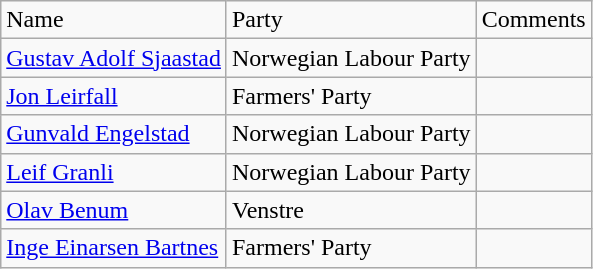<table class="wikitable">
<tr>
<td>Name</td>
<td>Party</td>
<td>Comments</td>
</tr>
<tr>
<td><a href='#'>Gustav Adolf Sjaastad</a></td>
<td>Norwegian Labour Party</td>
<td></td>
</tr>
<tr>
<td><a href='#'>Jon Leirfall</a></td>
<td>Farmers' Party</td>
<td></td>
</tr>
<tr>
<td><a href='#'>Gunvald Engelstad</a></td>
<td>Norwegian Labour Party</td>
<td></td>
</tr>
<tr>
<td><a href='#'>Leif Granli</a></td>
<td>Norwegian Labour Party</td>
<td></td>
</tr>
<tr>
<td><a href='#'>Olav Benum</a></td>
<td>Venstre</td>
<td></td>
</tr>
<tr>
<td><a href='#'>Inge Einarsen Bartnes</a></td>
<td>Farmers' Party</td>
<td></td>
</tr>
</table>
